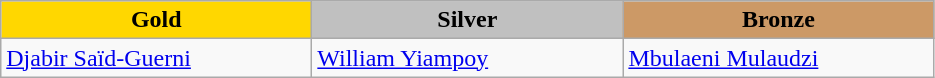<table class="wikitable" style="text-align:left">
<tr align="center">
<td width=200 bgcolor=gold><strong>Gold</strong></td>
<td width=200 bgcolor=silver><strong>Silver</strong></td>
<td width=200 bgcolor=CC9966><strong>Bronze</strong></td>
</tr>
<tr>
<td><a href='#'>Djabir Saïd-Guerni</a><br><em></em></td>
<td><a href='#'>William Yiampoy</a><br><em></em></td>
<td><a href='#'>Mbulaeni Mulaudzi</a><br><em></em></td>
</tr>
</table>
